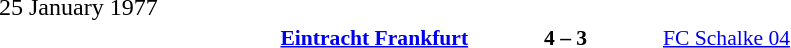<table width=100% cellspacing=1>
<tr>
<th width=25%></th>
<th width=10%></th>
<th width=25%></th>
<th></th>
</tr>
<tr>
<td>25 January 1977</td>
</tr>
<tr style=font-size:90%>
<td align=right><strong><a href='#'>Eintracht Frankfurt</a></strong></td>
<td align=center><strong>4 – 3</strong></td>
<td><a href='#'>FC Schalke 04</a></td>
</tr>
</table>
